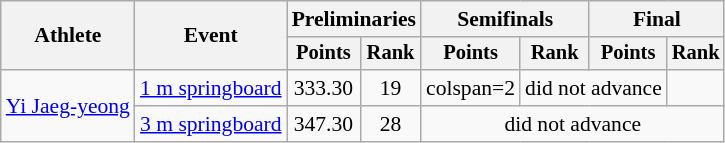<table class="wikitable" style="text-align:center; font-size:90%">
<tr>
<th rowspan="2">Athlete</th>
<th rowspan="2">Event</th>
<th colspan="2">Preliminaries</th>
<th colspan="2">Semifinals</th>
<th colspan="2">Final</th>
</tr>
<tr style="font-size:95%">
<th>Points</th>
<th>Rank</th>
<th>Points</th>
<th>Rank</th>
<th>Points</th>
<th>Rank</th>
</tr>
<tr>
<td align=left rowspan=2><a href='#'>Yi Jaeg-yeong</a></td>
<td align=left><a href='#'>1 m springboard</a></td>
<td>333.30</td>
<td>19</td>
<td>colspan=2 </td>
<td colspan=2>did not advance</td>
</tr>
<tr>
<td align=left><a href='#'>3 m springboard</a></td>
<td>347.30</td>
<td>28</td>
<td colspan=4>did not advance</td>
</tr>
</table>
